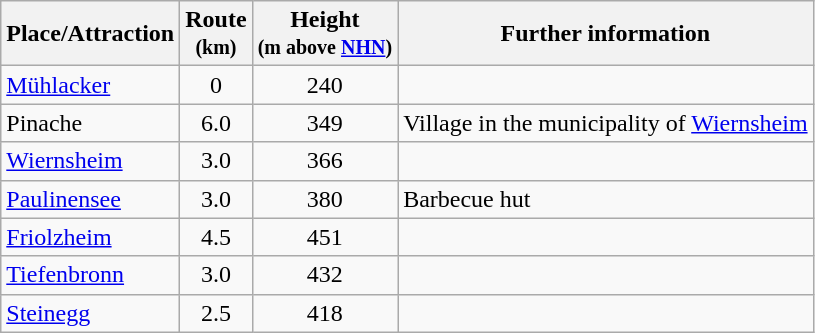<table class="wikitable toptextcells">
<tr class="hintergrundfarbe5">
<th>Place/Attraction</th>
<th>Route<br><small>(km)</small></th>
<th>Height<br><small>(m above <a href='#'>NHN</a>)</small></th>
<th class="unsortable">Further information</th>
</tr>
<tr>
<td><a href='#'>Mühlacker</a></td>
<td style="text-align:center">0</td>
<td style="text-align:center">240</td>
<td></td>
</tr>
<tr>
<td>Pinache</td>
<td style="text-align:center">6.0</td>
<td style="text-align:center">349</td>
<td>Village in the municipality of <a href='#'>Wiernsheim</a></td>
</tr>
<tr>
<td><a href='#'>Wiernsheim</a></td>
<td style="text-align:center">3.0</td>
<td style="text-align:center">366</td>
<td></td>
</tr>
<tr>
<td><a href='#'>Paulinensee</a></td>
<td style="text-align:center">3.0</td>
<td style="text-align:center">380</td>
<td>Barbecue hut</td>
</tr>
<tr>
<td><a href='#'>Friolzheim</a></td>
<td style="text-align:center">4.5</td>
<td style="text-align:center">451</td>
<td></td>
</tr>
<tr>
<td><a href='#'>Tiefenbronn</a></td>
<td style="text-align:center">3.0</td>
<td style="text-align:center">432</td>
<td></td>
</tr>
<tr>
<td><a href='#'>Steinegg</a></td>
<td style="text-align:center">2.5</td>
<td style="text-align:center">418</td>
<td></td>
</tr>
</table>
